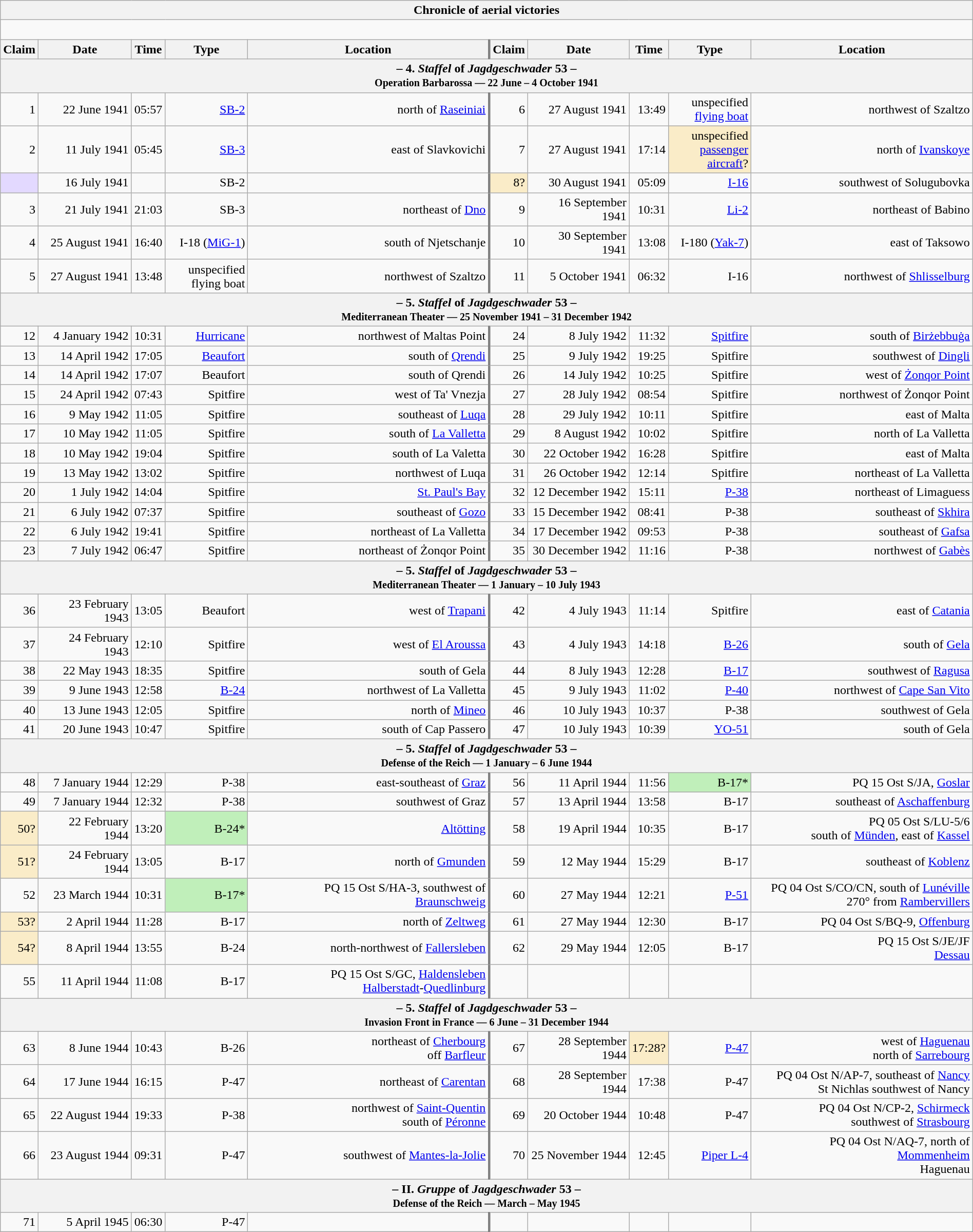<table class="wikitable plainrowheaders collapsible" style="margin-left: auto; margin-right: auto; border: none; text-align:right; width: 100%;">
<tr>
<th colspan="10">Chronicle of aerial victories</th>
</tr>
<tr>
<td colspan="10" style="text-align: left;"><br>

</td>
</tr>
<tr>
<th scope="col">Claim</th>
<th scope="col">Date</th>
<th scope="col">Time</th>
<th scope="col" width="100px">Type</th>
<th scope="col">Location</th>
<th scope="col" style="border-left: 3px solid grey;">Claim</th>
<th scope="col">Date</th>
<th scope="col">Time</th>
<th scope="col" width="100px">Type</th>
<th scope="col">Location</th>
</tr>
<tr>
<th colspan="10">– 4. <em>Staffel</em> of <em>Jagdgeschwader</em> 53 –<br><small>Operation Barbarossa — 22 June – 4 October 1941</small></th>
</tr>
<tr>
<td>1</td>
<td>22 June 1941</td>
<td>05:57</td>
<td><a href='#'>SB-2</a></td>
<td>north of <a href='#'>Raseiniai</a></td>
<td style="border-left: 3px solid grey;">6</td>
<td>27 August 1941</td>
<td>13:49</td>
<td>unspecified <a href='#'>flying boat</a></td>
<td>northwest of Szaltzo</td>
</tr>
<tr>
<td>2</td>
<td>11 July 1941</td>
<td>05:45</td>
<td><a href='#'>SB-3</a></td>
<td>east of Slavkovichi</td>
<td style="border-left: 3px solid grey;">7</td>
<td>27 August 1941</td>
<td>17:14</td>
<td style="background:#faecc8">unspecified <a href='#'>passenger aircraft</a>?</td>
<td>north of <a href='#'>Ivanskoye</a></td>
</tr>
<tr>
<td style="background:#e3d9ff;"></td>
<td>16 July 1941</td>
<td></td>
<td>SB-2</td>
<td></td>
<td style="border-left: 3px solid grey; background:#faecc8">8?</td>
<td>30 August 1941</td>
<td>05:09</td>
<td><a href='#'>I-16</a></td>
<td>southwest of Solugubovka</td>
</tr>
<tr>
<td>3</td>
<td>21 July 1941</td>
<td>21:03</td>
<td>SB-3</td>
<td>northeast of <a href='#'>Dno</a></td>
<td style="border-left: 3px solid grey;">9</td>
<td>16 September 1941</td>
<td>10:31</td>
<td><a href='#'>Li-2</a></td>
<td>northeast of Babino</td>
</tr>
<tr>
<td>4</td>
<td>25 August 1941</td>
<td>16:40</td>
<td>I-18 (<a href='#'>MiG-1</a>)</td>
<td>south of Njetschanje</td>
<td style="border-left: 3px solid grey;">10</td>
<td>30 September 1941</td>
<td>13:08</td>
<td>I-180 (<a href='#'>Yak-7</a>)</td>
<td>east of Taksowo</td>
</tr>
<tr>
<td>5</td>
<td>27 August 1941</td>
<td>13:48</td>
<td>unspecified flying boat</td>
<td>northwest of Szaltzo</td>
<td style="border-left: 3px solid grey;">11</td>
<td>5 October 1941</td>
<td>06:32</td>
<td>I-16</td>
<td>northwest of <a href='#'>Shlisselburg</a></td>
</tr>
<tr>
<th colspan="10">– 5. <em>Staffel</em> of <em>Jagdgeschwader</em> 53 –<br><small>Mediterranean Theater — 25 November 1941 – 31 December 1942</small></th>
</tr>
<tr>
<td>12</td>
<td>4 January 1942</td>
<td>10:31</td>
<td><a href='#'>Hurricane</a></td>
<td>northwest of Maltas Point</td>
<td style="border-left: 3px solid grey;">24</td>
<td>8 July 1942</td>
<td>11:32</td>
<td><a href='#'>Spitfire</a></td>
<td> south of <a href='#'>Birżebbuġa</a></td>
</tr>
<tr>
<td>13</td>
<td>14 April 1942</td>
<td>17:05</td>
<td><a href='#'>Beaufort</a></td>
<td> south of <a href='#'>Qrendi</a></td>
<td style="border-left: 3px solid grey;">25</td>
<td>9 July 1942</td>
<td>19:25</td>
<td>Spitfire</td>
<td> southwest of <a href='#'>Dingli</a></td>
</tr>
<tr>
<td>14</td>
<td>14 April 1942</td>
<td>17:07</td>
<td>Beaufort</td>
<td> south of Qrendi</td>
<td style="border-left: 3px solid grey;">26</td>
<td>14 July 1942</td>
<td>10:25</td>
<td>Spitfire</td>
<td> west of <a href='#'>Żonqor Point</a></td>
</tr>
<tr>
<td>15</td>
<td>24 April 1942</td>
<td>07:43</td>
<td>Spitfire</td>
<td>west of Ta' Vnezja</td>
<td style="border-left: 3px solid grey;">27</td>
<td>28 July 1942</td>
<td>08:54</td>
<td>Spitfire</td>
<td> northwest of Żonqor Point</td>
</tr>
<tr>
<td>16</td>
<td>9 May 1942</td>
<td>11:05</td>
<td>Spitfire</td>
<td> southeast of <a href='#'>Luqa</a></td>
<td style="border-left: 3px solid grey;">28</td>
<td>29 July 1942</td>
<td>10:11</td>
<td>Spitfire</td>
<td> east of Malta</td>
</tr>
<tr>
<td>17</td>
<td>10 May 1942</td>
<td>11:05</td>
<td>Spitfire</td>
<td> south of <a href='#'>La Valletta</a></td>
<td style="border-left: 3px solid grey;">29</td>
<td>8 August 1942</td>
<td>10:02</td>
<td>Spitfire</td>
<td> north of La Valletta</td>
</tr>
<tr>
<td>18</td>
<td>10 May 1942</td>
<td>19:04</td>
<td>Spitfire</td>
<td> south of La Valetta</td>
<td style="border-left: 3px solid grey;">30</td>
<td>22 October 1942</td>
<td>16:28</td>
<td>Spitfire</td>
<td> east of Malta</td>
</tr>
<tr>
<td>19</td>
<td>13 May 1942</td>
<td>13:02</td>
<td>Spitfire</td>
<td> northwest of Luqa</td>
<td style="border-left: 3px solid grey;">31</td>
<td>26 October 1942</td>
<td>12:14</td>
<td>Spitfire</td>
<td> northeast of La Valletta</td>
</tr>
<tr>
<td>20</td>
<td>1 July 1942</td>
<td>14:04</td>
<td>Spitfire</td>
<td><a href='#'>St. Paul's Bay</a></td>
<td style="border-left: 3px solid grey;">32</td>
<td>12 December 1942</td>
<td>15:11</td>
<td><a href='#'>P-38</a></td>
<td> northeast of Limaguess</td>
</tr>
<tr>
<td>21</td>
<td>6 July 1942</td>
<td>07:37</td>
<td>Spitfire</td>
<td>southeast of <a href='#'>Gozo</a></td>
<td style="border-left: 3px solid grey;">33</td>
<td>15 December 1942</td>
<td>08:41</td>
<td>P-38</td>
<td> southeast of <a href='#'>Skhira</a></td>
</tr>
<tr>
<td>22</td>
<td>6 July 1942</td>
<td>19:41</td>
<td>Spitfire</td>
<td> northeast of La Valletta</td>
<td style="border-left: 3px solid grey;">34</td>
<td>17 December 1942</td>
<td>09:53</td>
<td>P-38</td>
<td> southeast of <a href='#'>Gafsa</a></td>
</tr>
<tr>
<td>23</td>
<td>7 July 1942</td>
<td>06:47</td>
<td>Spitfire</td>
<td> northeast of Żonqor Point</td>
<td style="border-left: 3px solid grey;">35</td>
<td>30 December 1942</td>
<td>11:16</td>
<td>P-38</td>
<td> northwest of <a href='#'>Gabès</a></td>
</tr>
<tr>
<th colspan="10">– 5. <em>Staffel</em> of <em>Jagdgeschwader</em> 53 –<br><small>Mediterranean Theater — 1 January – 10 July 1943</small></th>
</tr>
<tr>
<td>36</td>
<td>23 February 1943</td>
<td>13:05</td>
<td>Beaufort</td>
<td> west of <a href='#'>Trapani</a></td>
<td style="border-left: 3px solid grey;">42</td>
<td>4 July 1943</td>
<td>11:14</td>
<td>Spitfire</td>
<td> east of <a href='#'>Catania</a></td>
</tr>
<tr>
<td>37</td>
<td>24 February 1943</td>
<td>12:10</td>
<td>Spitfire</td>
<td> west of <a href='#'>El Aroussa</a></td>
<td style="border-left: 3px solid grey;">43</td>
<td>4 July 1943</td>
<td>14:18</td>
<td><a href='#'>B-26</a></td>
<td> south of <a href='#'>Gela</a></td>
</tr>
<tr>
<td>38</td>
<td>22 May 1943</td>
<td>18:35</td>
<td>Spitfire</td>
<td> south of Gela</td>
<td style="border-left: 3px solid grey;">44</td>
<td>8 July 1943</td>
<td>12:28</td>
<td><a href='#'>B-17</a></td>
<td> southwest of <a href='#'>Ragusa</a></td>
</tr>
<tr>
<td>39</td>
<td>9 June 1943</td>
<td>12:58</td>
<td><a href='#'>B-24</a></td>
<td> northwest of La Valletta</td>
<td style="border-left: 3px solid grey;">45</td>
<td>9 July 1943</td>
<td>11:02</td>
<td><a href='#'>P-40</a></td>
<td> northwest of <a href='#'>Cape San Vito</a></td>
</tr>
<tr>
<td>40</td>
<td>13 June 1943</td>
<td>12:05</td>
<td>Spitfire</td>
<td>north of <a href='#'>Mineo</a></td>
<td style="border-left: 3px solid grey;">46</td>
<td>10 July 1943</td>
<td>10:37</td>
<td>P-38</td>
<td> southwest of Gela</td>
</tr>
<tr>
<td>41</td>
<td>20 June 1943</td>
<td>10:47</td>
<td>Spitfire</td>
<td> south of Cap Passero</td>
<td style="border-left: 3px solid grey;">47</td>
<td>10 July 1943</td>
<td>10:39</td>
<td><a href='#'>YO-51</a></td>
<td> south of Gela</td>
</tr>
<tr>
<th colspan="10">– 5. <em>Staffel</em> of <em>Jagdgeschwader</em> 53 –<br><small>Defense of the Reich — 1 January – 6 June 1944</small></th>
</tr>
<tr>
<td>48</td>
<td>7 January 1944</td>
<td>12:29</td>
<td>P-38</td>
<td> east-southeast of <a href='#'>Graz</a></td>
<td style="border-left: 3px solid grey;">56</td>
<td>11 April 1944</td>
<td>11:56</td>
<td style="background:#C0EFBA">B-17*</td>
<td>PQ 15 Ost S/JA, <a href='#'>Goslar</a></td>
</tr>
<tr>
<td>49</td>
<td>7 January 1944</td>
<td>12:32</td>
<td>P-38</td>
<td> southwest of Graz</td>
<td style="border-left: 3px solid grey;">57</td>
<td>13 April 1944</td>
<td>13:58</td>
<td>B-17</td>
<td>southeast of <a href='#'>Aschaffenburg</a></td>
</tr>
<tr>
<td style="background:#faecc8">50?</td>
<td>22 February 1944</td>
<td>13:20</td>
<td style="background:#C0EFBA">B-24*</td>
<td><a href='#'>Altötting</a></td>
<td style="border-left: 3px solid grey;">58</td>
<td>19 April 1944</td>
<td>10:35</td>
<td>B-17</td>
<td>PQ 05 Ost S/LU-5/6<br>south of <a href='#'>Münden</a>, east of <a href='#'>Kassel</a></td>
</tr>
<tr>
<td style="background:#faecc8">51?</td>
<td>24 February 1944</td>
<td>13:05</td>
<td>B-17</td>
<td> north of <a href='#'>Gmunden</a></td>
<td style="border-left: 3px solid grey;">59</td>
<td>12 May 1944</td>
<td>15:29</td>
<td>B-17</td>
<td> southeast of <a href='#'>Koblenz</a></td>
</tr>
<tr>
<td>52</td>
<td>23 March 1944</td>
<td>10:31</td>
<td style="background:#C0EFBA">B-17*</td>
<td>PQ 15 Ost S/HA-3, southwest of <a href='#'>Braunschweig</a></td>
<td style="border-left: 3px solid grey;">60</td>
<td>27 May 1944</td>
<td>12:21</td>
<td><a href='#'>P-51</a></td>
<td>PQ 04 Ost S/CO/CN, south of <a href='#'>Lunéville</a><br>270° from <a href='#'>Rambervillers</a></td>
</tr>
<tr>
<td style="background:#faecc8">53?</td>
<td>2 April 1944</td>
<td>11:28</td>
<td>B-17</td>
<td> north of <a href='#'>Zeltweg</a></td>
<td style="border-left: 3px solid grey;">61</td>
<td>27 May 1944</td>
<td>12:30</td>
<td>B-17</td>
<td>PQ 04 Ost S/BQ-9, <a href='#'>Offenburg</a></td>
</tr>
<tr>
<td style="background:#faecc8">54?</td>
<td>8 April 1944</td>
<td>13:55</td>
<td>B-24</td>
<td> north-northwest of <a href='#'>Fallersleben</a></td>
<td style="border-left: 3px solid grey;">62</td>
<td>29 May 1944</td>
<td>12:05</td>
<td>B-17</td>
<td>PQ 15 Ost S/JE/JF<br><a href='#'>Dessau</a></td>
</tr>
<tr>
<td>55</td>
<td>11 April 1944</td>
<td>11:08</td>
<td>B-17</td>
<td>PQ 15 Ost S/GC, <a href='#'>Haldensleben</a><br><a href='#'>Halberstadt</a>-<a href='#'>Quedlinburg</a></td>
<td style="border-left: 3px solid grey;"></td>
<td></td>
<td></td>
<td></td>
<td></td>
</tr>
<tr>
<th colspan="10">– 5. <em>Staffel</em> of <em>Jagdgeschwader</em> 53 –<br><small>Invasion Front in France — 6 June – 31 December 1944</small></th>
</tr>
<tr>
<td>63</td>
<td>8 June 1944</td>
<td>10:43</td>
<td>B-26</td>
<td> northeast of <a href='#'>Cherbourg</a><br>off <a href='#'>Barfleur</a></td>
<td style="border-left: 3px solid grey;">67</td>
<td>28 September 1944</td>
<td style="background:#faecc8">17:28?</td>
<td><a href='#'>P-47</a></td>
<td> west of <a href='#'>Haguenau</a><br>north of <a href='#'>Sarrebourg</a></td>
</tr>
<tr>
<td>64</td>
<td>17 June 1944</td>
<td>16:15</td>
<td>P-47</td>
<td> northeast of <a href='#'>Carentan</a></td>
<td style="border-left: 3px solid grey;">68</td>
<td>28 September 1944</td>
<td>17:38</td>
<td>P-47</td>
<td>PQ 04 Ost N/AP-7,  southeast of <a href='#'>Nancy</a><br>St Nichlas southwest of Nancy</td>
</tr>
<tr>
<td>65</td>
<td>22 August 1944</td>
<td>19:33</td>
<td>P-38</td>
<td> northwest of <a href='#'>Saint-Quentin</a><br> south of <a href='#'>Péronne</a></td>
<td style="border-left: 3px solid grey;">69</td>
<td>20 October 1944</td>
<td>10:48</td>
<td>P-47</td>
<td>PQ 04 Ost N/CP-2, <a href='#'>Schirmeck</a><br>southwest of <a href='#'>Strasbourg</a></td>
</tr>
<tr>
<td>66</td>
<td>23 August 1944</td>
<td>09:31</td>
<td>P-47</td>
<td> southwest of <a href='#'>Mantes-la-Jolie</a></td>
<td style="border-left: 3px solid grey;">70</td>
<td>25 November 1944</td>
<td>12:45</td>
<td><a href='#'>Piper L-4</a></td>
<td>PQ 04 Ost N/AQ-7, north of <a href='#'>Mommenheim</a><br>Haguenau</td>
</tr>
<tr>
<th colspan="10">– II. <em>Gruppe</em> of <em>Jagdgeschwader</em> 53 –<br><small>Defense of the Reich — March – May 1945</small></th>
</tr>
<tr>
<td>71</td>
<td>5 April 1945</td>
<td>06:30</td>
<td>P-47</td>
<td></td>
<td style="border-left: 3px solid grey;"></td>
<td></td>
<td></td>
<td></td>
<td></td>
</tr>
</table>
